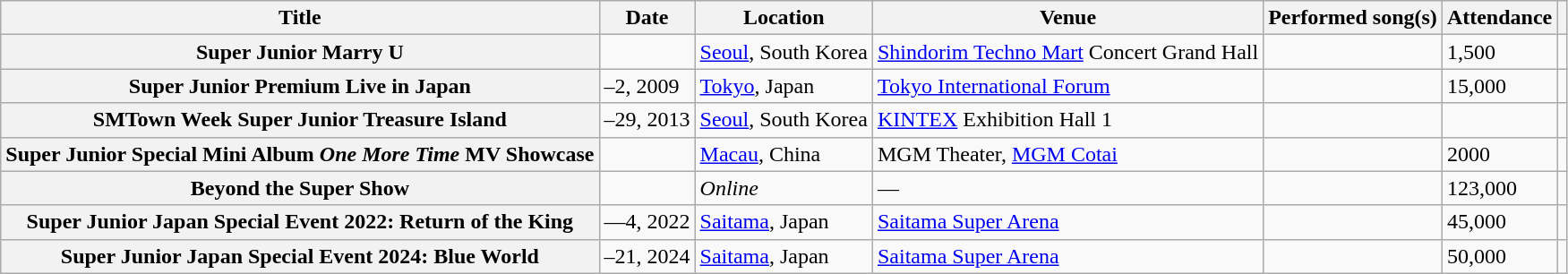<table class="wikitable plainrowheaders sortable">
<tr>
<th scope="col">Title</th>
<th scope="col">Date</th>
<th scope="col">Location</th>
<th scope="col">Venue</th>
<th scope="col" class="unsortable">Performed song(s)</th>
<th scope="col">Attendance</th>
<th scope="col" class="unsortable"></th>
</tr>
<tr>
<th scope="row">Super Junior Marry U</th>
<td></td>
<td><a href='#'>Seoul</a>, South Korea</td>
<td><a href='#'>Shindorim Techno Mart</a> Concert Grand Hall</td>
<td></td>
<td>1,500</td>
<td></td>
</tr>
<tr>
<th scope="row">Super Junior Premium Live in Japan</th>
<td>–2, 2009</td>
<td><a href='#'>Tokyo</a>, Japan</td>
<td><a href='#'>Tokyo International Forum</a></td>
<td></td>
<td>15,000</td>
<td></td>
</tr>
<tr>
<th scope="row">SMTown Week Super Junior Treasure Island</th>
<td>–29, 2013</td>
<td><a href='#'>Seoul</a>, South Korea</td>
<td><a href='#'>KINTEX</a> Exhibition Hall 1</td>
<td></td>
<td></td>
<td></td>
</tr>
<tr>
<th scope="row">Super Junior Special Mini Album <em>One More Time</em> MV Showcase</th>
<td></td>
<td><a href='#'>Macau</a>, China</td>
<td>MGM Theater, <a href='#'>MGM Cotai</a></td>
<td></td>
<td>2000</td>
<td></td>
</tr>
<tr>
<th scope="row">Beyond the Super Show</th>
<td></td>
<td><em>Online</em></td>
<td>—</td>
<td></td>
<td>123,000</td>
<td></td>
</tr>
<tr>
<th scope="row">Super Junior Japan Special Event 2022: Return of the King</th>
<td>—4, 2022</td>
<td><a href='#'>Saitama</a>, Japan</td>
<td><a href='#'>Saitama Super Arena</a></td>
<td></td>
<td>45,000</td>
<td></td>
</tr>
<tr>
<th scope="row">Super Junior Japan Special Event 2024: Blue World</th>
<td>–21, 2024</td>
<td><a href='#'>Saitama</a>, Japan</td>
<td><a href='#'>Saitama Super Arena</a></td>
<td></td>
<td>50,000</td>
<td></td>
</tr>
</table>
